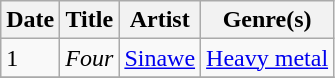<table class="wikitable" style="text-align: left;">
<tr>
<th>Date</th>
<th>Title</th>
<th>Artist</th>
<th>Genre(s)</th>
</tr>
<tr>
<td>1</td>
<td><em>Four</em></td>
<td><a href='#'>Sinawe</a></td>
<td><a href='#'>Heavy metal</a></td>
</tr>
<tr>
</tr>
</table>
